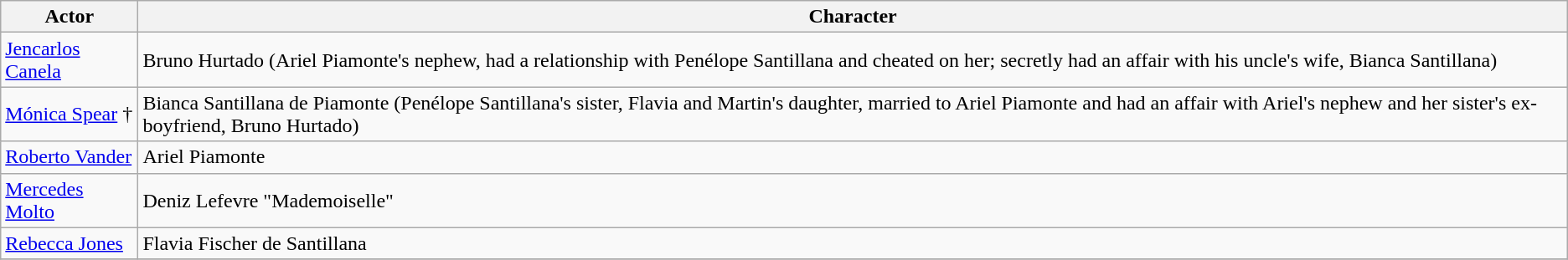<table class="wikitable">
<tr>
<th>Actor</th>
<th>Character</th>
</tr>
<tr>
<td><a href='#'>Jencarlos Canela</a></td>
<td>Bruno Hurtado (Ariel Piamonte's nephew, had a relationship with Penélope Santillana and cheated on her; secretly had an affair with his uncle's wife, Bianca Santillana)</td>
</tr>
<tr>
<td><a href='#'>Mónica Spear</a> †</td>
<td>Bianca Santillana de Piamonte (Penélope Santillana's sister, Flavia and Martin's daughter, married to Ariel Piamonte and had an affair with Ariel's nephew and her sister's ex-boyfriend, Bruno Hurtado)</td>
</tr>
<tr>
<td><a href='#'>Roberto Vander</a></td>
<td>Ariel Piamonte</td>
</tr>
<tr>
<td><a href='#'>Mercedes Molto</a></td>
<td>Deniz Lefevre "Mademoiselle"</td>
</tr>
<tr>
<td><a href='#'>Rebecca Jones</a></td>
<td>Flavia Fischer de Santillana</td>
</tr>
<tr>
</tr>
</table>
